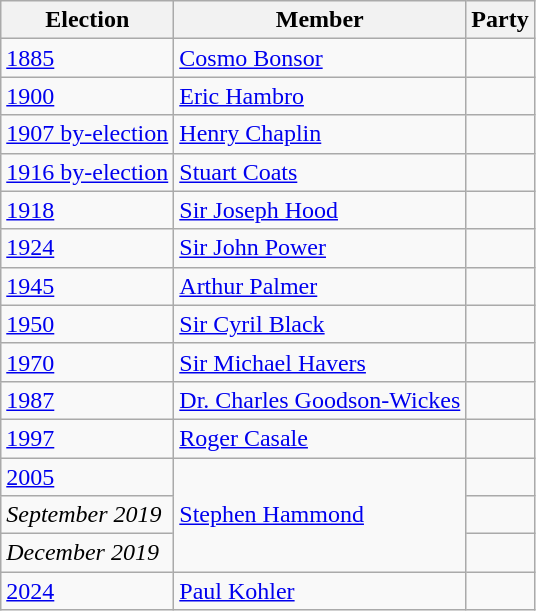<table class="wikitable">
<tr>
<th>Election</th>
<th>Member</th>
<th colspan="2">Party</th>
</tr>
<tr>
<td><a href='#'>1885</a></td>
<td><a href='#'>Cosmo Bonsor</a></td>
<td></td>
</tr>
<tr>
<td><a href='#'>1900</a></td>
<td><a href='#'>Eric Hambro</a></td>
<td></td>
</tr>
<tr>
<td><a href='#'>1907 by-election</a></td>
<td><a href='#'>Henry Chaplin</a></td>
<td></td>
</tr>
<tr>
<td><a href='#'>1916 by-election</a></td>
<td><a href='#'>Stuart Coats</a></td>
<td></td>
</tr>
<tr>
<td><a href='#'>1918</a></td>
<td><a href='#'>Sir Joseph Hood</a></td>
<td></td>
</tr>
<tr>
<td><a href='#'>1924</a></td>
<td><a href='#'>Sir John Power</a></td>
<td></td>
</tr>
<tr>
<td><a href='#'>1945</a></td>
<td><a href='#'>Arthur Palmer</a></td>
<td></td>
</tr>
<tr>
<td><a href='#'>1950</a></td>
<td><a href='#'>Sir Cyril Black</a></td>
<td></td>
</tr>
<tr>
<td><a href='#'>1970</a></td>
<td><a href='#'>Sir Michael Havers</a></td>
<td></td>
</tr>
<tr>
<td><a href='#'>1987</a></td>
<td><a href='#'>Dr. Charles Goodson-Wickes</a></td>
<td></td>
</tr>
<tr>
<td><a href='#'>1997</a></td>
<td><a href='#'>Roger Casale</a></td>
<td></td>
</tr>
<tr>
<td><a href='#'>2005</a></td>
<td rowspan="3"><a href='#'>Stephen Hammond</a></td>
<td></td>
</tr>
<tr>
<td><em>September 2019</em></td>
<td></td>
</tr>
<tr>
<td><em>December 2019</em></td>
<td></td>
</tr>
<tr>
<td><a href='#'>2024</a></td>
<td><a href='#'>Paul Kohler</a></td>
<td></td>
</tr>
</table>
